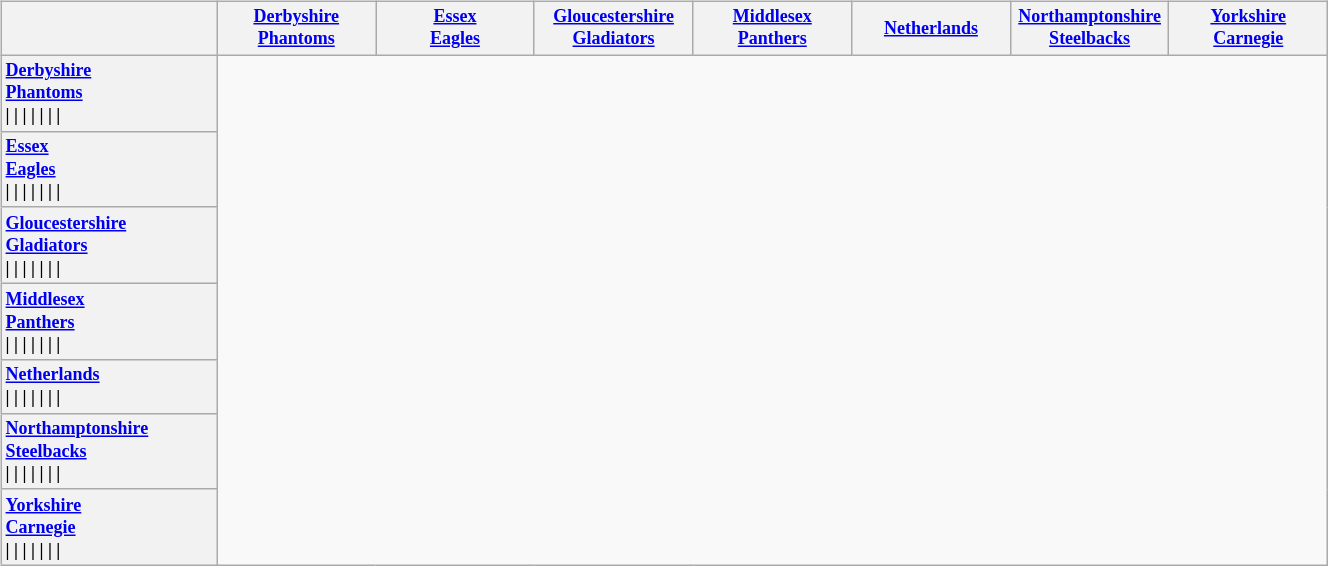<table style="padding:none;">
<tr>
<td colspan="3"><br><table class="wikitable" style="font-size: 75%; text-align:left;">
<tr>
<th style="width:138px; text-align:center;"></th>
<th width=100><a href='#'>Derbyshire<br>Phantoms</a></th>
<th width=100><a href='#'>Essex<br>Eagles</a></th>
<th width=100><a href='#'>Gloucestershire<br>Gladiators</a></th>
<th width=100><a href='#'>Middlesex<br>Panthers</a></th>
<th width=100><a href='#'>Netherlands</a></th>
<th width=100><a href='#'>Northamptonshire<br>Steelbacks</a></th>
<th width=100><a href='#'>Yorkshire<br>Carnegie</a></th>
</tr>
<tr>
<th style="text-align:left; border-left:none"><a href='#'>Derbyshire<br>Phantoms</a><br> | 
 | 
 | 
 | 
 | 
 | 
 | </th>
</tr>
<tr>
<th style="text-align:left; border-left:none"><a href='#'>Essex<br>Eagles</a><br> | 
 | 
 | 
 | 
 | 
 | 
 | </th>
</tr>
<tr>
<th style="text-align:left; border-left:none"><a href='#'>Gloucestershire<br>Gladiators</a><br> | 
 | 
 | 
 | 
 | 
 | 
 | </th>
</tr>
<tr>
<th style="text-align:left; border-left:none"><a href='#'>Middlesex<br>Panthers</a><br> | 
 | 
 | 
 | 
 | 
 | 
 | </th>
</tr>
<tr>
<th style="text-align:left; border-left:none"><a href='#'>Netherlands</a><br> | 
 | 
 | 
 | 
 | 
 | 
 | </th>
</tr>
<tr>
<th style="text-align:left; border-left:none"><a href='#'>Northamptonshire<br>Steelbacks</a><br> | 
 | 
 | 
 | 
 | 
 | 
 | </th>
</tr>
<tr>
<th style="text-align:left; border-left:none"><a href='#'>Yorkshire<br>Carnegie</a><br> | 
 | 
 | 
 | 
 | 
 | 
 | </th>
</tr>
</table>
</td>
</tr>
</table>
